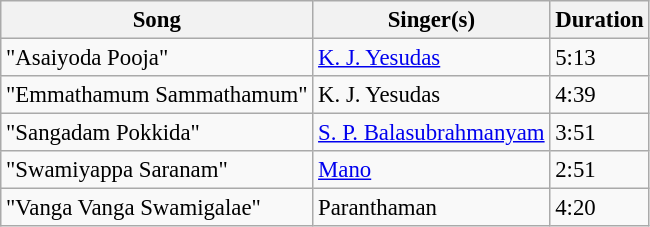<table class="wikitable" style="font-size:95%;">
<tr>
<th>Song</th>
<th>Singer(s)</th>
<th>Duration</th>
</tr>
<tr>
<td>"Asaiyoda Pooja"</td>
<td><a href='#'>K. J. Yesudas</a></td>
<td>5:13</td>
</tr>
<tr>
<td>"Emmathamum Sammathamum"</td>
<td>K. J. Yesudas</td>
<td>4:39</td>
</tr>
<tr>
<td>"Sangadam Pokkida"</td>
<td><a href='#'>S. P. Balasubrahmanyam</a></td>
<td>3:51</td>
</tr>
<tr>
<td>"Swamiyappa Saranam"</td>
<td><a href='#'>Mano</a></td>
<td>2:51</td>
</tr>
<tr>
<td>"Vanga Vanga Swamigalae"</td>
<td>Paranthaman</td>
<td>4:20</td>
</tr>
</table>
